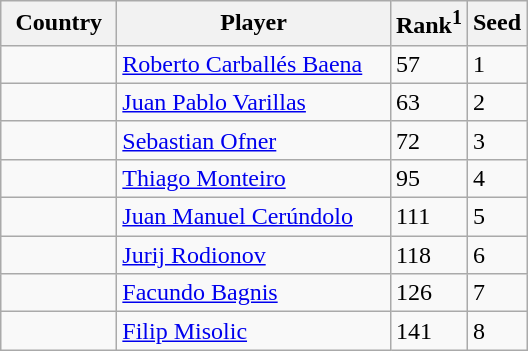<table class="sortable wikitable">
<tr>
<th width="70">Country</th>
<th width="175">Player</th>
<th>Rank<sup>1</sup></th>
<th>Seed</th>
</tr>
<tr>
<td></td>
<td><a href='#'>Roberto Carballés Baena</a></td>
<td>57</td>
<td>1</td>
</tr>
<tr>
<td></td>
<td><a href='#'>Juan Pablo Varillas</a></td>
<td>63</td>
<td>2</td>
</tr>
<tr>
<td></td>
<td><a href='#'>Sebastian Ofner</a></td>
<td>72</td>
<td>3</td>
</tr>
<tr>
<td></td>
<td><a href='#'>Thiago Monteiro</a></td>
<td>95</td>
<td>4</td>
</tr>
<tr>
<td></td>
<td><a href='#'>Juan Manuel Cerúndolo</a></td>
<td>111</td>
<td>5</td>
</tr>
<tr>
<td></td>
<td><a href='#'>Jurij Rodionov</a></td>
<td>118</td>
<td>6</td>
</tr>
<tr>
<td></td>
<td><a href='#'>Facundo Bagnis</a></td>
<td>126</td>
<td>7</td>
</tr>
<tr>
<td></td>
<td><a href='#'>Filip Misolic</a></td>
<td>141</td>
<td>8</td>
</tr>
</table>
